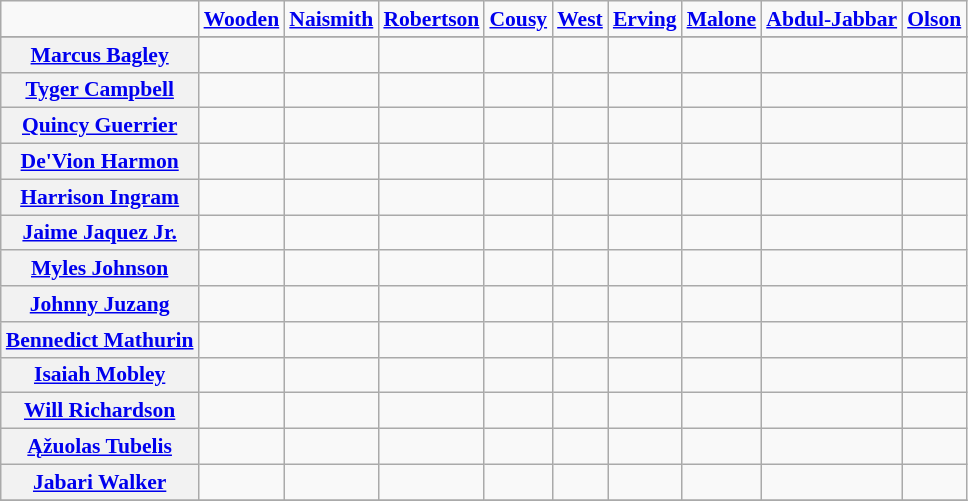<table class="wikitable" style="white-space:nowrap; font-size:90%;">
<tr>
<td></td>
<td><strong><a href='#'>Wooden</a></strong></td>
<td><strong><a href='#'>Naismith</a></strong></td>
<td><strong><a href='#'>Robertson</a></strong></td>
<td><strong><a href='#'>Cousy</a></strong></td>
<td><strong><a href='#'>West</a></strong></td>
<td><strong><a href='#'>Erving</a></strong></td>
<td><strong><a href='#'>Malone</a></strong></td>
<td><strong><a href='#'>Abdul-Jabbar</a></strong></td>
<td><strong><a href='#'>Olson</a></strong></td>
</tr>
<tr>
</tr>
<tr>
<th><a href='#'>Marcus Bagley</a></th>
<td></td>
<td></td>
<td></td>
<td></td>
<td></td>
<td></td>
<td></td>
<td></td>
<td></td>
</tr>
<tr>
<th><a href='#'>Tyger Campbell</a></th>
<td></td>
<td></td>
<td></td>
<td></td>
<td></td>
<td></td>
<td></td>
<td></td>
<td></td>
</tr>
<tr>
<th><a href='#'>Quincy Guerrier</a></th>
<td></td>
<td></td>
<td></td>
<td></td>
<td></td>
<td></td>
<td></td>
<td></td>
<td></td>
</tr>
<tr>
<th><a href='#'>De'Vion Harmon</a></th>
<td></td>
<td></td>
<td></td>
<td></td>
<td></td>
<td></td>
<td></td>
<td></td>
<td></td>
</tr>
<tr>
<th><a href='#'>Harrison Ingram</a></th>
<td></td>
<td></td>
<td></td>
<td></td>
<td></td>
<td></td>
<td></td>
<td></td>
<td></td>
</tr>
<tr>
<th><a href='#'>Jaime Jaquez Jr.</a></th>
<td></td>
<td></td>
<td></td>
<td></td>
<td></td>
<td></td>
<td></td>
<td></td>
<td></td>
</tr>
<tr>
<th><a href='#'>Myles Johnson</a></th>
<td></td>
<td></td>
<td></td>
<td></td>
<td></td>
<td></td>
<td></td>
<td></td>
<td></td>
</tr>
<tr>
<th><a href='#'>Johnny Juzang</a></th>
<td></td>
<td></td>
<td></td>
<td></td>
<td></td>
<td></td>
<td></td>
<td></td>
<td></td>
</tr>
<tr>
<th><a href='#'>Bennedict Mathurin</a></th>
<td></td>
<td></td>
<td></td>
<td></td>
<td></td>
<td></td>
<td></td>
<td></td>
<td></td>
</tr>
<tr>
<th><a href='#'>Isaiah Mobley</a></th>
<td></td>
<td></td>
<td></td>
<td></td>
<td></td>
<td></td>
<td></td>
<td></td>
<td></td>
</tr>
<tr>
<th><a href='#'>Will Richardson</a></th>
<td></td>
<td></td>
<td></td>
<td></td>
<td></td>
<td></td>
<td></td>
<td></td>
<td></td>
</tr>
<tr>
<th><a href='#'>Ąžuolas Tubelis</a></th>
<td></td>
<td></td>
<td></td>
<td></td>
<td></td>
<td></td>
<td></td>
<td></td>
<td></td>
</tr>
<tr>
<th><a href='#'>Jabari Walker</a></th>
<td></td>
<td></td>
<td></td>
<td></td>
<td></td>
<td></td>
<td></td>
<td></td>
<td></td>
</tr>
<tr>
</tr>
</table>
